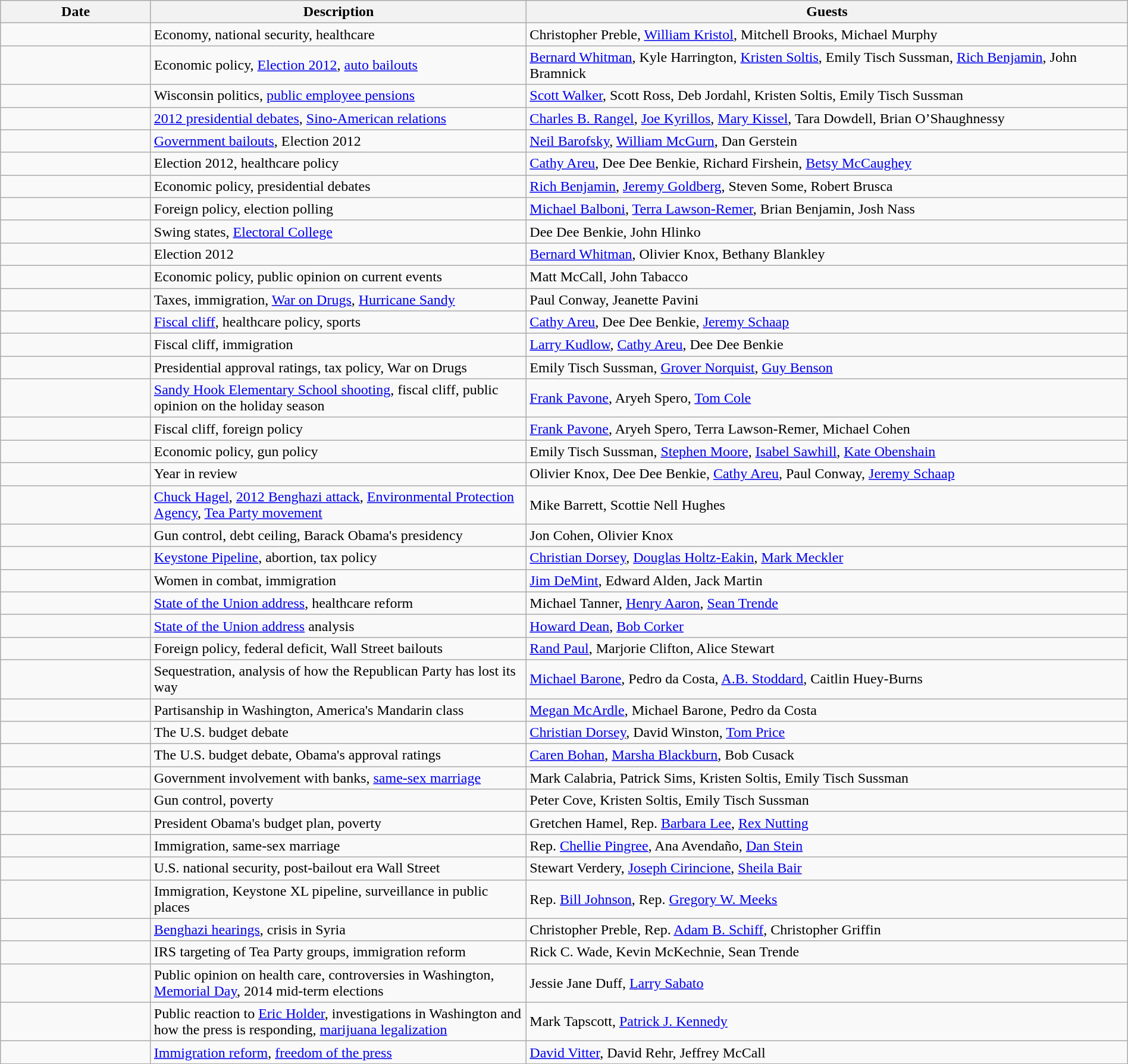<table class="wikitable sortable" style="width:100%; height:100px;">
<tr>
<th style="width:10%;">Date</th>
<th style="width:25%;">Description</th>
<th style="width:40%;">Guests</th>
</tr>
<tr>
<td></td>
<td>Economy, national security, healthcare</td>
<td>Christopher Preble, <a href='#'>William Kristol</a>, Mitchell Brooks, Michael Murphy</td>
</tr>
<tr>
<td></td>
<td>Economic policy, <a href='#'>Election 2012</a>, <a href='#'>auto bailouts</a></td>
<td><a href='#'>Bernard Whitman</a>, Kyle Harrington, <a href='#'>Kristen Soltis</a>, Emily Tisch Sussman, <a href='#'>Rich Benjamin</a>, John Bramnick</td>
</tr>
<tr>
<td></td>
<td>Wisconsin politics, <a href='#'>public employee pensions</a></td>
<td><a href='#'>Scott Walker</a>, Scott Ross, Deb Jordahl, Kristen Soltis, Emily Tisch Sussman</td>
</tr>
<tr>
<td></td>
<td><a href='#'>2012 presidential debates</a>, <a href='#'>Sino-American relations</a></td>
<td><a href='#'>Charles B. Rangel</a>, <a href='#'>Joe Kyrillos</a>, <a href='#'>Mary Kissel</a>, Tara Dowdell, Brian O’Shaughnessy</td>
</tr>
<tr>
<td></td>
<td><a href='#'>Government bailouts</a>, Election 2012</td>
<td><a href='#'>Neil Barofsky</a>, <a href='#'>William McGurn</a>, Dan Gerstein</td>
</tr>
<tr>
<td></td>
<td>Election 2012, healthcare policy</td>
<td><a href='#'>Cathy Areu</a>, Dee Dee Benkie, Richard Firshein, <a href='#'>Betsy McCaughey</a></td>
</tr>
<tr>
<td></td>
<td>Economic policy, presidential debates</td>
<td><a href='#'>Rich Benjamin</a>, <a href='#'>Jeremy Goldberg</a>, Steven Some, Robert Brusca</td>
</tr>
<tr>
<td></td>
<td>Foreign policy, election polling</td>
<td><a href='#'>Michael Balboni</a>, <a href='#'>Terra Lawson-Remer</a>, Brian Benjamin, Josh Nass</td>
</tr>
<tr>
<td></td>
<td>Swing states, <a href='#'>Electoral College</a></td>
<td>Dee Dee Benkie, John Hlinko</td>
</tr>
<tr>
<td></td>
<td>Election 2012</td>
<td><a href='#'>Bernard Whitman</a>, Olivier Knox, Bethany Blankley</td>
</tr>
<tr>
<td></td>
<td>Economic policy, public opinion on current events</td>
<td>Matt McCall, John Tabacco</td>
</tr>
<tr>
<td></td>
<td>Taxes, immigration, <a href='#'>War on Drugs</a>, <a href='#'>Hurricane Sandy</a></td>
<td>Paul Conway, Jeanette Pavini</td>
</tr>
<tr>
<td></td>
<td><a href='#'>Fiscal cliff</a>, healthcare policy, sports</td>
<td><a href='#'>Cathy Areu</a>, Dee Dee Benkie, <a href='#'>Jeremy Schaap</a></td>
</tr>
<tr>
<td></td>
<td>Fiscal cliff, immigration</td>
<td><a href='#'>Larry Kudlow</a>, <a href='#'>Cathy Areu</a>, Dee Dee Benkie</td>
</tr>
<tr>
<td></td>
<td>Presidential approval ratings, tax policy, War on Drugs</td>
<td>Emily Tisch Sussman, <a href='#'>Grover Norquist</a>, <a href='#'>Guy Benson</a></td>
</tr>
<tr>
<td></td>
<td><a href='#'>Sandy Hook Elementary School shooting</a>, fiscal cliff, public opinion on the holiday season</td>
<td><a href='#'>Frank Pavone</a>, Aryeh Spero, <a href='#'>Tom Cole</a></td>
</tr>
<tr>
<td></td>
<td>Fiscal cliff, foreign policy</td>
<td><a href='#'>Frank Pavone</a>, Aryeh Spero, Terra Lawson-Remer, Michael Cohen</td>
</tr>
<tr>
<td></td>
<td>Economic policy, gun policy</td>
<td>Emily Tisch Sussman, <a href='#'>Stephen Moore</a>, <a href='#'>Isabel Sawhill</a>, <a href='#'>Kate Obenshain</a></td>
</tr>
<tr>
<td></td>
<td>Year in review</td>
<td>Olivier Knox, Dee Dee Benkie, <a href='#'>Cathy Areu</a>, Paul Conway, <a href='#'>Jeremy Schaap</a></td>
</tr>
<tr>
<td></td>
<td><a href='#'>Chuck Hagel</a>, <a href='#'>2012 Benghazi attack</a>, <a href='#'>Environmental Protection Agency</a>, <a href='#'>Tea Party movement</a></td>
<td>Mike Barrett, Scottie Nell Hughes</td>
</tr>
<tr>
<td></td>
<td>Gun control, debt ceiling, Barack Obama's presidency</td>
<td>Jon Cohen, Olivier Knox</td>
</tr>
<tr>
<td></td>
<td><a href='#'>Keystone Pipeline</a>, abortion, tax policy</td>
<td><a href='#'>Christian Dorsey</a>, <a href='#'>Douglas Holtz-Eakin</a>, <a href='#'>Mark Meckler</a></td>
</tr>
<tr>
<td></td>
<td>Women in combat, immigration</td>
<td><a href='#'>Jim DeMint</a>, Edward Alden, Jack Martin</td>
</tr>
<tr>
<td></td>
<td><a href='#'>State of the Union address</a>, healthcare reform</td>
<td>Michael Tanner, <a href='#'>Henry Aaron</a>, <a href='#'>Sean Trende</a></td>
</tr>
<tr>
<td></td>
<td><a href='#'>State of the Union address</a> analysis</td>
<td><a href='#'>Howard Dean</a>, <a href='#'>Bob Corker</a></td>
</tr>
<tr>
<td></td>
<td>Foreign policy, federal deficit, Wall Street bailouts</td>
<td><a href='#'>Rand Paul</a>, Marjorie Clifton, Alice Stewart</td>
</tr>
<tr>
<td></td>
<td>Sequestration, analysis of how the Republican Party has lost its way</td>
<td><a href='#'>Michael Barone</a>, Pedro da Costa, <a href='#'>A.B. Stoddard</a>, Caitlin Huey-Burns</td>
</tr>
<tr>
<td></td>
<td>Partisanship in Washington, America's Mandarin class</td>
<td><a href='#'>Megan McArdle</a>, Michael Barone, Pedro da Costa</td>
</tr>
<tr>
<td></td>
<td>The U.S. budget debate</td>
<td><a href='#'>Christian Dorsey</a>, David Winston, <a href='#'>Tom Price</a></td>
</tr>
<tr>
<td></td>
<td>The U.S. budget debate, Obama's approval ratings</td>
<td><a href='#'>Caren Bohan</a>, <a href='#'>Marsha Blackburn</a>, Bob Cusack</td>
</tr>
<tr>
<td></td>
<td>Government involvement with banks, <a href='#'>same-sex marriage</a></td>
<td>Mark Calabria, Patrick Sims, Kristen Soltis, Emily Tisch Sussman</td>
</tr>
<tr>
<td></td>
<td>Gun control, poverty</td>
<td>Peter Cove, Kristen Soltis, Emily Tisch Sussman</td>
</tr>
<tr>
<td></td>
<td>President Obama's budget plan, poverty</td>
<td>Gretchen Hamel, Rep. <a href='#'>Barbara Lee</a>, <a href='#'>Rex Nutting</a></td>
</tr>
<tr>
<td></td>
<td>Immigration, same-sex marriage</td>
<td>Rep. <a href='#'>Chellie Pingree</a>, Ana Avendaño, <a href='#'>Dan Stein</a></td>
</tr>
<tr>
<td></td>
<td>U.S. national security, post-bailout era Wall Street</td>
<td>Stewart Verdery, <a href='#'>Joseph Cirincione</a>, <a href='#'>Sheila Bair</a></td>
</tr>
<tr>
<td></td>
<td>Immigration, Keystone XL pipeline, surveillance in public places</td>
<td>Rep. <a href='#'>Bill Johnson</a>, Rep. <a href='#'>Gregory W. Meeks</a></td>
</tr>
<tr>
<td></td>
<td><a href='#'>Benghazi hearings</a>, crisis in Syria</td>
<td>Christopher Preble, Rep. <a href='#'>Adam B. Schiff</a>, Christopher Griffin</td>
</tr>
<tr>
<td></td>
<td>IRS targeting of Tea Party groups, immigration reform</td>
<td>Rick C. Wade, Kevin McKechnie, Sean Trende</td>
</tr>
<tr>
<td></td>
<td>Public opinion on health care, controversies in Washington, <a href='#'>Memorial Day</a>, 2014 mid-term elections</td>
<td>Jessie Jane Duff, <a href='#'>Larry Sabato</a></td>
</tr>
<tr>
<td></td>
<td>Public reaction to <a href='#'>Eric Holder</a>, investigations in Washington and how the press is responding, <a href='#'>marijuana legalization</a></td>
<td>Mark Tapscott, <a href='#'>Patrick J. Kennedy</a></td>
</tr>
<tr>
<td></td>
<td><a href='#'>Immigration reform</a>, <a href='#'>freedom of the press</a></td>
<td><a href='#'>David Vitter</a>, David Rehr, Jeffrey McCall</td>
</tr>
</table>
